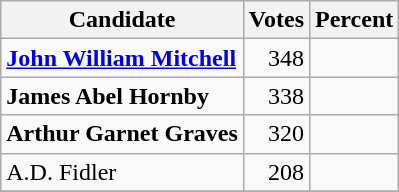<table class="wikitable">
<tr>
<th>Candidate</th>
<th>Votes</th>
<th>Percent</th>
</tr>
<tr>
<td style="font-weight:bold;"><a href='#'>John William Mitchell</a></td>
<td style="text-align:right;">348</td>
<td style="text-align:right;"></td>
</tr>
<tr>
<td style="font-weight:bold;">James Abel Hornby</td>
<td style="text-align:right;">338</td>
<td style="text-align:right;"></td>
</tr>
<tr>
<td style="font-weight:bold;">Arthur Garnet Graves</td>
<td style="text-align:right;">320</td>
<td style="text-align:right;"></td>
</tr>
<tr>
<td>A.D. Fidler</td>
<td style="text-align:right;">208</td>
<td style="text-align:right;"></td>
</tr>
<tr>
</tr>
</table>
